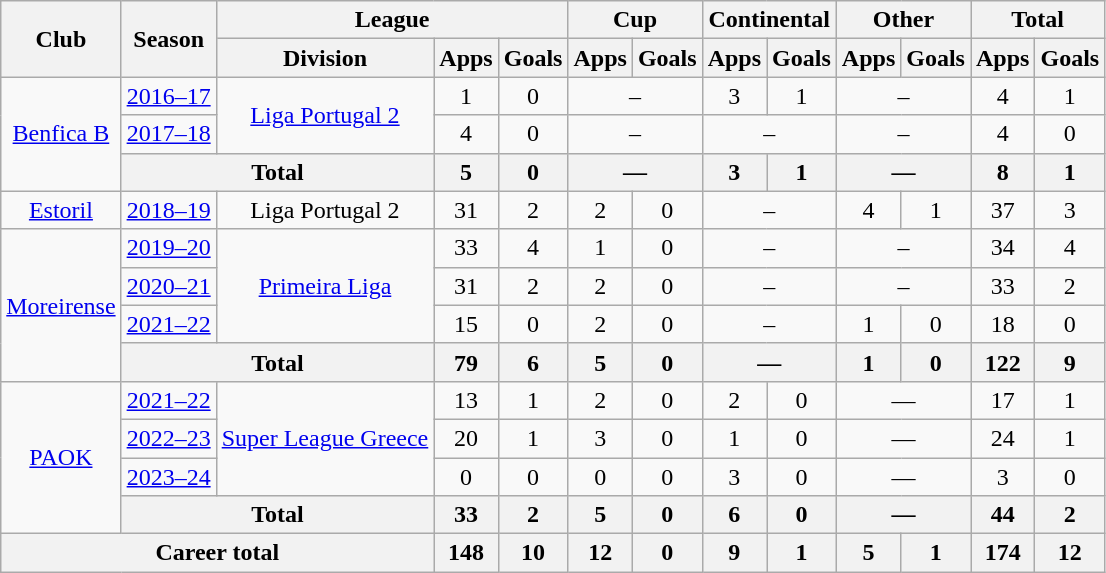<table class="wikitable" style="text-align:center">
<tr>
<th rowspan=2>Club</th>
<th rowspan=2>Season</th>
<th colspan=3>League</th>
<th colspan=2>Cup</th>
<th colspan=2>Continental</th>
<th colspan=2>Other</th>
<th colspan=2>Total</th>
</tr>
<tr>
<th>Division</th>
<th>Apps</th>
<th>Goals</th>
<th>Apps</th>
<th>Goals</th>
<th>Apps</th>
<th>Goals</th>
<th>Apps</th>
<th>Goals</th>
<th>Apps</th>
<th>Goals</th>
</tr>
<tr>
<td rowspan="3"><a href='#'>Benfica B</a></td>
<td><a href='#'>2016–17</a></td>
<td rowspan="2"><a href='#'>Liga Portugal 2</a></td>
<td>1</td>
<td>0</td>
<td colspan="2">–</td>
<td>3</td>
<td>1</td>
<td colspan="2">–</td>
<td>4</td>
<td>1</td>
</tr>
<tr>
<td><a href='#'>2017–18</a></td>
<td>4</td>
<td>0</td>
<td colspan="2">–</td>
<td colspan="2">–</td>
<td colspan="2">–</td>
<td>4</td>
<td>0</td>
</tr>
<tr>
<th colspan="2">Total</th>
<th>5</th>
<th>0</th>
<th colspan="2">—</th>
<th>3</th>
<th>1</th>
<th colspan="2">—</th>
<th>8</th>
<th>1</th>
</tr>
<tr>
<td rowspan="1"><a href='#'>Estoril</a></td>
<td><a href='#'>2018–19</a></td>
<td rowspan="1">Liga Portugal 2</td>
<td>31</td>
<td>2</td>
<td>2</td>
<td>0</td>
<td colspan="2">–</td>
<td>4</td>
<td>1</td>
<td>37</td>
<td>3</td>
</tr>
<tr>
<td rowspan="4"><a href='#'>Moreirense</a></td>
<td><a href='#'>2019–20</a></td>
<td rowspan="3"><a href='#'>Primeira Liga</a></td>
<td>33</td>
<td>4</td>
<td>1</td>
<td>0</td>
<td colspan="2">–</td>
<td colspan="2">–</td>
<td>34</td>
<td>4</td>
</tr>
<tr>
<td><a href='#'>2020–21</a></td>
<td>31</td>
<td>2</td>
<td>2</td>
<td>0</td>
<td colspan="2">–</td>
<td colspan="2">–</td>
<td>33</td>
<td>2</td>
</tr>
<tr>
<td><a href='#'>2021–22</a></td>
<td>15</td>
<td>0</td>
<td>2</td>
<td>0</td>
<td colspan="2">–</td>
<td>1</td>
<td>0</td>
<td>18</td>
<td>0</td>
</tr>
<tr>
<th colspan="2">Total</th>
<th>79</th>
<th>6</th>
<th>5</th>
<th>0</th>
<th colspan="2">—</th>
<th>1</th>
<th>0</th>
<th>122</th>
<th>9</th>
</tr>
<tr>
<td rowspan="4"><a href='#'>PAOK</a></td>
<td><a href='#'>2021–22</a></td>
<td rowspan="3"><a href='#'>Super League Greece</a></td>
<td>13</td>
<td>1</td>
<td>2</td>
<td>0</td>
<td>2</td>
<td>0</td>
<td colspan="2">—</td>
<td>17</td>
<td>1</td>
</tr>
<tr>
<td><a href='#'>2022–23</a></td>
<td>20</td>
<td>1</td>
<td>3</td>
<td>0</td>
<td>1</td>
<td>0</td>
<td colspan="2">—</td>
<td>24</td>
<td>1</td>
</tr>
<tr>
<td><a href='#'>2023–24</a></td>
<td>0</td>
<td>0</td>
<td>0</td>
<td>0</td>
<td>3</td>
<td>0</td>
<td colspan="2">—</td>
<td>3</td>
<td>0</td>
</tr>
<tr>
<th colspan="2">Total</th>
<th>33</th>
<th>2</th>
<th>5</th>
<th>0</th>
<th>6</th>
<th>0</th>
<th colspan="2">—</th>
<th>44</th>
<th>2</th>
</tr>
<tr>
<th colspan=3>Career total</th>
<th>148</th>
<th>10</th>
<th>12</th>
<th>0</th>
<th>9</th>
<th>1</th>
<th>5</th>
<th>1</th>
<th>174</th>
<th>12</th>
</tr>
</table>
